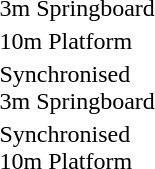<table>
<tr>
<td>3m Springboard</td>
<td></td>
<td></td>
<td></td>
</tr>
<tr>
<td>10m Platform</td>
<td></td>
<td></td>
<td></td>
</tr>
<tr>
<td>Synchronised<br>3m Springboard</td>
<td><br></td>
<td><br></td>
<td><br></td>
</tr>
<tr>
<td>Synchronised<br>10m Platform</td>
<td><br></td>
<td><br></td>
<td><br></td>
</tr>
</table>
